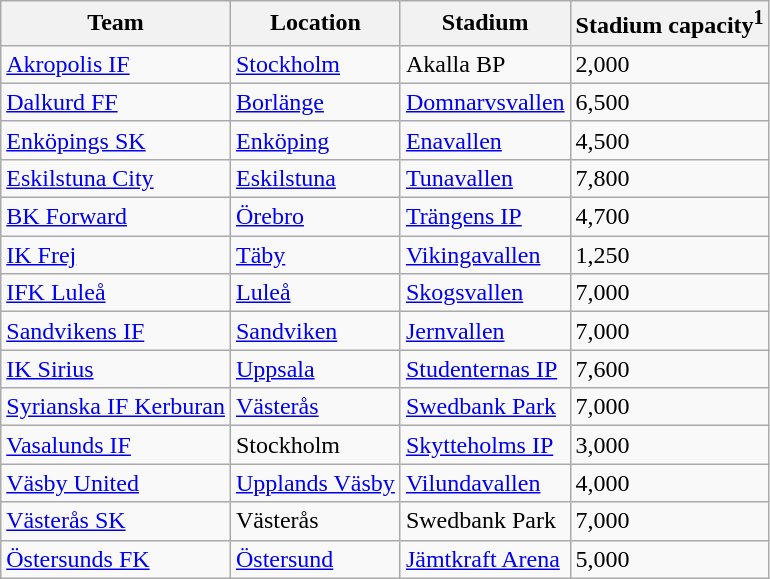<table class="wikitable sortable" border="1">
<tr>
<th>Team</th>
<th>Location</th>
<th>Stadium</th>
<th>Stadium capacity<sup>1</sup></th>
</tr>
<tr>
<td><a href='#'>Akropolis IF</a></td>
<td><a href='#'>Stockholm</a></td>
<td>Akalla BP</td>
<td>2,000</td>
</tr>
<tr>
<td><a href='#'>Dalkurd FF</a></td>
<td><a href='#'>Borlänge</a></td>
<td><a href='#'>Domnarvsvallen</a></td>
<td>6,500</td>
</tr>
<tr>
<td><a href='#'>Enköpings SK</a></td>
<td><a href='#'>Enköping</a></td>
<td><a href='#'>Enavallen</a></td>
<td>4,500</td>
</tr>
<tr>
<td><a href='#'>Eskilstuna City</a></td>
<td><a href='#'>Eskilstuna</a></td>
<td><a href='#'>Tunavallen</a></td>
<td>7,800</td>
</tr>
<tr>
<td><a href='#'>BK Forward</a></td>
<td><a href='#'>Örebro</a></td>
<td><a href='#'>Trängens IP</a></td>
<td>4,700</td>
</tr>
<tr>
<td><a href='#'>IK Frej</a></td>
<td><a href='#'>Täby</a></td>
<td><a href='#'>Vikingavallen</a></td>
<td>1,250</td>
</tr>
<tr>
<td><a href='#'>IFK Luleå</a></td>
<td><a href='#'>Luleå</a></td>
<td><a href='#'>Skogsvallen</a></td>
<td>7,000</td>
</tr>
<tr>
<td><a href='#'>Sandvikens IF</a></td>
<td><a href='#'>Sandviken</a></td>
<td><a href='#'>Jernvallen</a></td>
<td>7,000</td>
</tr>
<tr>
<td><a href='#'>IK Sirius</a></td>
<td><a href='#'>Uppsala</a></td>
<td><a href='#'>Studenternas IP</a></td>
<td>7,600</td>
</tr>
<tr>
<td><a href='#'>Syrianska IF Kerburan</a></td>
<td><a href='#'>Västerås</a></td>
<td><a href='#'>Swedbank Park</a></td>
<td>7,000</td>
</tr>
<tr>
<td><a href='#'>Vasalunds IF</a></td>
<td>Stockholm</td>
<td><a href='#'>Skytteholms IP</a></td>
<td>3,000</td>
</tr>
<tr>
<td><a href='#'>Väsby United</a></td>
<td><a href='#'>Upplands Väsby</a></td>
<td><a href='#'>Vilundavallen</a></td>
<td>4,000</td>
</tr>
<tr>
<td><a href='#'>Västerås SK</a></td>
<td>Västerås</td>
<td>Swedbank Park</td>
<td>7,000</td>
</tr>
<tr>
<td><a href='#'>Östersunds FK</a></td>
<td><a href='#'>Östersund</a></td>
<td><a href='#'>Jämtkraft Arena</a></td>
<td>5,000</td>
</tr>
</table>
